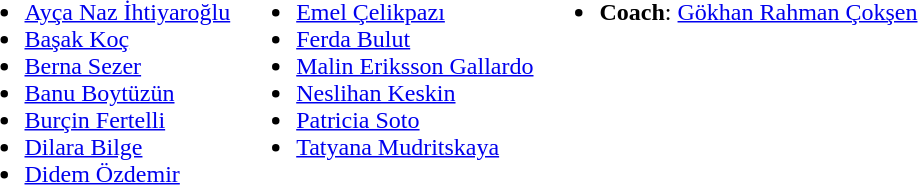<table>
<tr valign="top">
<td><br><ul><li> <a href='#'>Ayça Naz İhtiyaroğlu</a></li><li> <a href='#'>Başak Koç</a></li><li> <a href='#'>Berna Sezer</a></li><li> <a href='#'>Banu Boytüzün</a></li><li> <a href='#'>Burçin Fertelli</a></li><li> <a href='#'>Dilara Bilge</a></li><li> <a href='#'>Didem Özdemir</a></li></ul></td>
<td><br><ul><li> <a href='#'>Emel Çelikpazı</a></li><li> <a href='#'>Ferda Bulut</a></li><li> <a href='#'>Malin Eriksson Gallardo</a></li><li> <a href='#'>Neslihan Keskin</a></li><li> <a href='#'>Patricia Soto</a></li><li> <a href='#'>Tatyana Mudritskaya</a></li></ul></td>
<td><br><ul><li><strong>Coach</strong>:  <a href='#'>Gökhan Rahman Çokşen</a></li></ul></td>
</tr>
</table>
